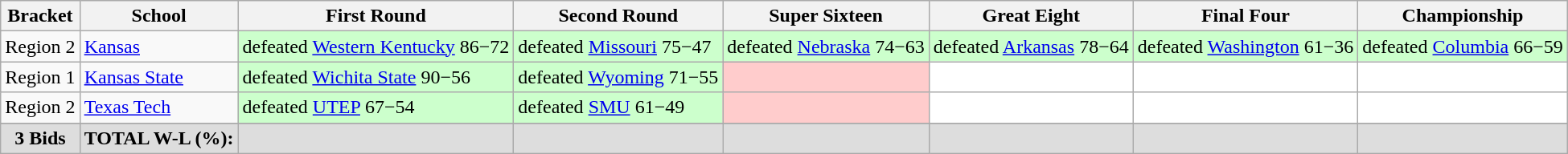<table class="sortable wikitable" style="white-space:nowrap; font-size:100%;">
<tr>
<th>Bracket</th>
<th>School</th>
<th>First Round</th>
<th>Second Round</th>
<th>Super Sixteen</th>
<th>Great Eight</th>
<th>Final Four</th>
<th>Championship</th>
</tr>
<tr>
<td>Region 2</td>
<td><a href='#'>Kansas</a></td>
<td style="background:#cfc;">defeated <a href='#'>Western Kentucky</a> 86−72</td>
<td style="background:#cfc;">defeated <a href='#'>Missouri</a> 75−47</td>
<td style="background:#cfc;">defeated <a href='#'>Nebraska</a> 74−63</td>
<td style="background:#cfc;">defeated <a href='#'>Arkansas</a> 78−64</td>
<td style="background:#cfc;">defeated <a href='#'>Washington</a> 61−36</td>
<td style="background:#cfc;">defeated <a href='#'>Columbia</a> 66−59</td>
</tr>
<tr>
<td>Region 1</td>
<td><a href='#'>Kansas State</a></td>
<td style="background:#cfc;">defeated <a href='#'>Wichita State</a> 90−56</td>
<td style="background:#cfc;">defeated <a href='#'>Wyoming</a> 71−55</td>
<td style="background:#fcc;"></td>
<td style="background:#fff;"></td>
<td style="background:#fff;"></td>
<td style="background:#fff;"></td>
</tr>
<tr>
<td>Region 2</td>
<td><a href='#'>Texas Tech</a></td>
<td style="background:#cfc;">defeated <a href='#'>UTEP</a> 67−54</td>
<td style="background:#cfc;">defeated <a href='#'>SMU</a> 61−49</td>
<td style="background:#fcc;"></td>
<td style="background:#fff;"></td>
<td style="background:#fff;"></td>
<td style="background:#fff;"></td>
</tr>
<tr>
</tr>
<tr class="sortbottom" style="text-align:center; background:#ddd;">
<td><strong>3 Bids</strong></td>
<td><strong>TOTAL W-L (%):</strong> </td>
<td></td>
<td></td>
<td></td>
<td></td>
<td></td>
<td></td>
</tr>
</table>
